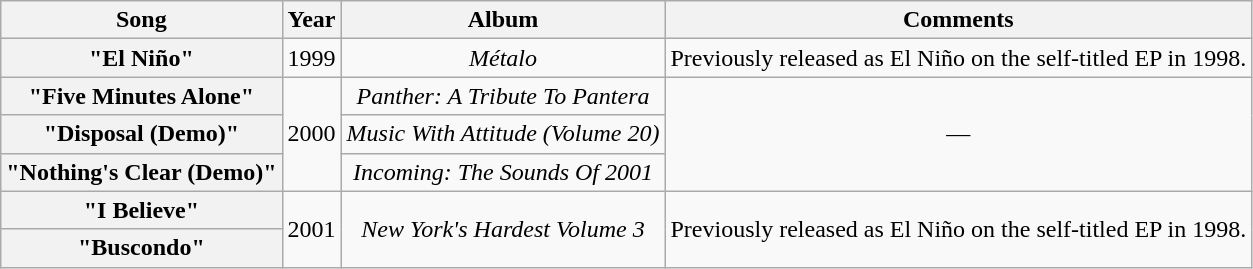<table class="wikitable plainrowheaders" style="text-align:center;">
<tr>
<th>Song</th>
<th>Year</th>
<th>Album</th>
<th>Comments</th>
</tr>
<tr>
<th scope="row">"El Niño"</th>
<td>1999</td>
<td><em>Métalo</em></td>
<td>Previously released as El Niño on the self-titled EP in 1998.</td>
</tr>
<tr>
<th scope="row">"Five Minutes Alone"</th>
<td rowspan="3">2000</td>
<td><em>Panther: A Tribute To Pantera</em></td>
<td rowspan="3">—</td>
</tr>
<tr>
<th scope="row">"Disposal (Demo)"</th>
<td><em>Music With Attitude (Volume 20)</em></td>
</tr>
<tr>
<th scope="row">"Nothing's Clear (Demo)"</th>
<td><em>Incoming: The Sounds Of 2001</em></td>
</tr>
<tr>
<th scope="row">"I Believe"</th>
<td rowspan="2">2001</td>
<td rowspan="2"><em>New York's Hardest Volume 3</em></td>
<td rowspan="2">Previously released as El Niño on the self-titled EP in 1998.</td>
</tr>
<tr>
<th scope="row">"Buscondo"</th>
</tr>
</table>
